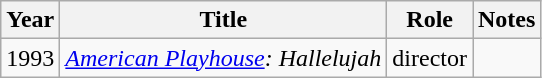<table class="wikitable">
<tr>
<th>Year</th>
<th>Title</th>
<th>Role</th>
<th>Notes</th>
</tr>
<tr>
<td>1993</td>
<td><em><a href='#'>American Playhouse</a>: Hallelujah</em></td>
<td>director</td>
<td></td>
</tr>
</table>
